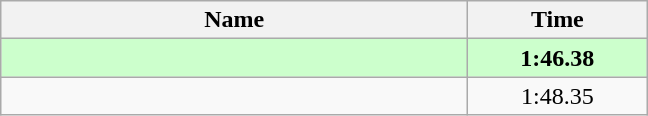<table class="wikitable" style="text-align:center;">
<tr>
<th style="width:19em">Name</th>
<th style="width:7em">Time</th>
</tr>
<tr bgcolor=ccffcc>
<td align=left><strong></strong></td>
<td><strong>1:46.38</strong></td>
</tr>
<tr>
<td align=left></td>
<td>1:48.35</td>
</tr>
</table>
